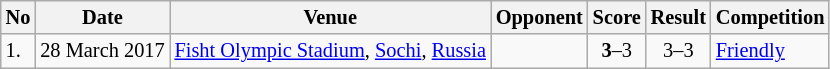<table class="wikitable" style="font-size:85%;">
<tr>
<th>No</th>
<th>Date</th>
<th>Venue</th>
<th>Opponent</th>
<th>Score</th>
<th>Result</th>
<th>Competition</th>
</tr>
<tr>
<td>1.</td>
<td>28 March 2017</td>
<td><a href='#'>Fisht Olympic Stadium</a>, <a href='#'>Sochi</a>, <a href='#'>Russia</a></td>
<td></td>
<td align=center><strong>3</strong>–3</td>
<td align=center>3–3</td>
<td><a href='#'>Friendly</a></td>
</tr>
</table>
